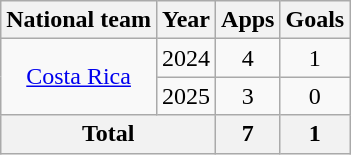<table class="wikitable" style="text-align:center">
<tr>
<th>National team</th>
<th>Year</th>
<th>Apps</th>
<th>Goals</th>
</tr>
<tr>
<td rowspan="2"><a href='#'>Costa Rica</a></td>
<td>2024</td>
<td>4</td>
<td>1</td>
</tr>
<tr>
<td>2025</td>
<td>3</td>
<td>0</td>
</tr>
<tr>
<th colspan="2">Total</th>
<th>7</th>
<th>1</th>
</tr>
</table>
